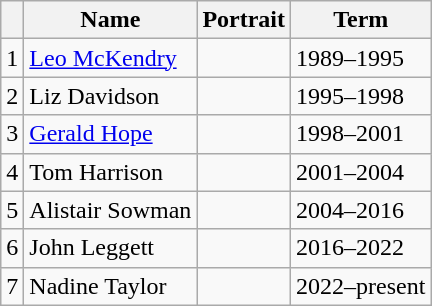<table class="wikitable">
<tr>
<th></th>
<th>Name</th>
<th>Portrait</th>
<th>Term</th>
</tr>
<tr>
<td align="center">1</td>
<td><a href='#'>Leo McKendry</a></td>
<td></td>
<td>1989–1995</td>
</tr>
<tr>
<td align="center">2</td>
<td>Liz Davidson</td>
<td></td>
<td>1995–1998</td>
</tr>
<tr>
<td align="center">3</td>
<td><a href='#'>Gerald Hope</a></td>
<td></td>
<td>1998–2001</td>
</tr>
<tr>
<td align="center">4</td>
<td>Tom Harrison</td>
<td></td>
<td>2001–2004</td>
</tr>
<tr>
<td align="center">5</td>
<td>Alistair Sowman</td>
<td></td>
<td>2004–2016</td>
</tr>
<tr>
<td align="center">6</td>
<td>John Leggett</td>
<td></td>
<td>2016–2022</td>
</tr>
<tr>
<td align="center">7</td>
<td>Nadine Taylor</td>
<td></td>
<td>2022–present</td>
</tr>
</table>
